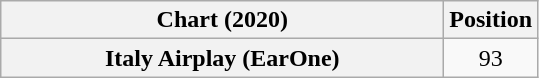<table class="wikitable sortable plainrowheaders" style="text-align:center">
<tr>
<th scope="col" style="width:18em;">Chart (2020)</th>
<th scope="col">Position</th>
</tr>
<tr>
<th scope="row">Italy Airplay (EarOne)</th>
<td>93</td>
</tr>
</table>
